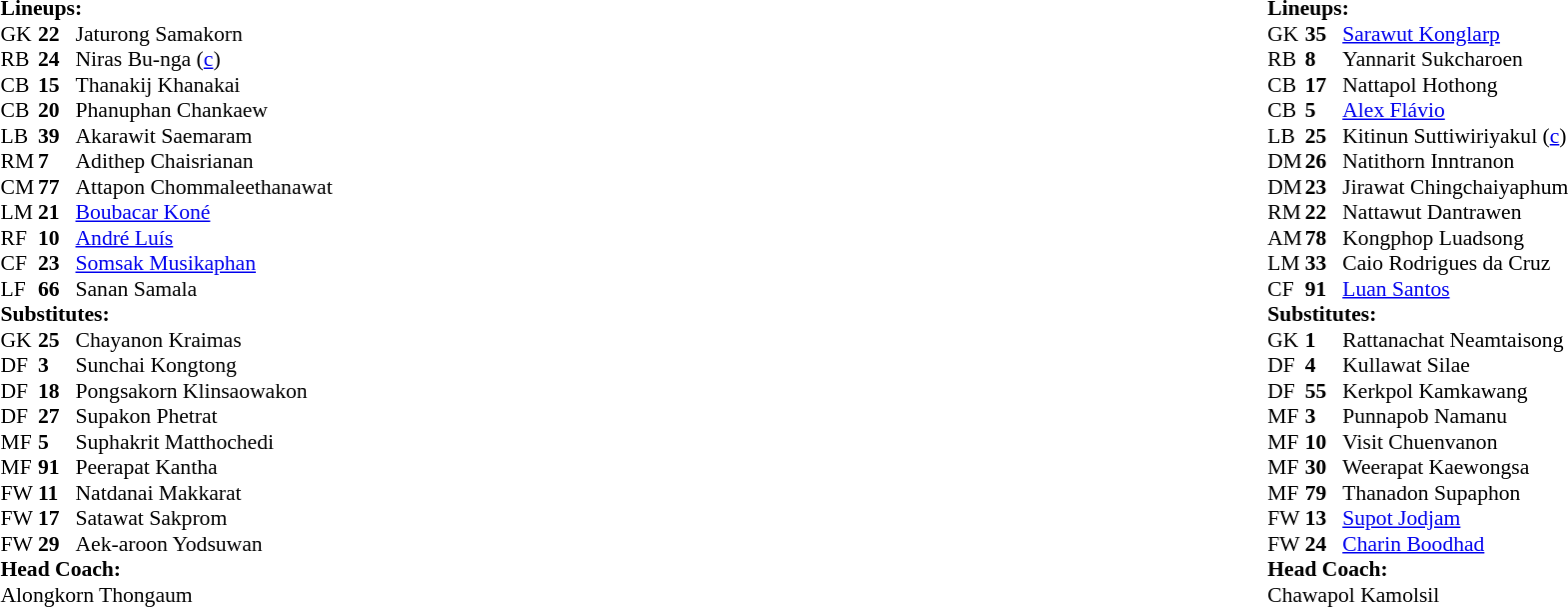<table style="width:100%">
<tr>
<td style="vertical-align:top; width:50%"><br><table style="font-size: 90%" cellspacing="0" cellpadding="0">
<tr>
<th width=25></th>
<th width=25></th>
</tr>
<tr>
<td colspan=3><strong>Lineups:</strong></td>
</tr>
<tr>
<td>GK</td>
<td><strong>22</strong></td>
<td> Jaturong Samakorn</td>
</tr>
<tr>
<td>RB</td>
<td><strong>24</strong></td>
<td> Niras Bu-nga (<a href='#'>c</a>)</td>
<td></td>
<td></td>
</tr>
<tr>
<td>CB</td>
<td><strong>15</strong></td>
<td> Thanakij Khanakai</td>
<td></td>
<td></td>
</tr>
<tr>
<td>CB</td>
<td><strong>20</strong></td>
<td> Phanuphan Chankaew</td>
</tr>
<tr>
<td>LB</td>
<td><strong>39</strong></td>
<td> Akarawit Saemaram</td>
</tr>
<tr>
<td>RM</td>
<td><strong>7</strong></td>
<td> Adithep Chaisrianan</td>
<td></td>
<td></td>
<td></td>
</tr>
<tr>
<td>CM</td>
<td><strong>77</strong></td>
<td> Attapon Chommaleethanawat</td>
<td></td>
<td></td>
<td></td>
</tr>
<tr>
<td>LM</td>
<td><strong>21</strong></td>
<td> <a href='#'>Boubacar Koné</a></td>
</tr>
<tr>
<td>RF</td>
<td><strong>10</strong></td>
<td> <a href='#'>André Luís</a></td>
<td></td>
</tr>
<tr>
<td>CF</td>
<td><strong>23</strong></td>
<td> <a href='#'>Somsak Musikaphan</a></td>
</tr>
<tr>
<td>LF</td>
<td><strong>66</strong></td>
<td> Sanan Samala</td>
<td></td>
<td></td>
<td></td>
</tr>
<tr>
<td colspan=3><strong>Substitutes:</strong></td>
</tr>
<tr>
<td>GK</td>
<td><strong>25</strong></td>
<td> Chayanon Kraimas</td>
</tr>
<tr>
<td>DF</td>
<td><strong>3</strong></td>
<td> Sunchai Kongtong</td>
</tr>
<tr>
<td>DF</td>
<td><strong>18</strong></td>
<td> Pongsakorn Klinsaowakon</td>
</tr>
<tr>
<td>DF</td>
<td><strong>27</strong></td>
<td> Supakon Phetrat</td>
</tr>
<tr>
<td>MF</td>
<td><strong>5</strong></td>
<td> Suphakrit Matthochedi</td>
<td></td>
<td></td>
<td></td>
<td></td>
</tr>
<tr>
<td>MF</td>
<td><strong>91</strong></td>
<td> Peerapat Kantha</td>
<td></td>
<td></td>
<td></td>
</tr>
<tr>
<td>FW</td>
<td><strong>11</strong></td>
<td> Natdanai Makkarat</td>
<td></td>
<td></td>
<td></td>
</tr>
<tr>
<td>FW</td>
<td><strong>17</strong></td>
<td> Satawat Sakprom</td>
<td></td>
<td></td>
<td></td>
<td></td>
</tr>
<tr>
<td>FW</td>
<td><strong>29</strong></td>
<td> Aek-aroon Yodsuwan</td>
</tr>
<tr>
<td colspan=3><strong>Head Coach:</strong></td>
</tr>
<tr>
<td colspan=4> Alongkorn Thongaum</td>
</tr>
</table>
</td>
<td style="vertical-align:top"></td>
<td style="vertical-align:top; width:50%"><br><table cellspacing="0" cellpadding="0" style="font-size:90%; margin:auto">
<tr>
<th width=25></th>
<th width=25></th>
</tr>
<tr>
<td colspan=3><strong>Lineups:</strong></td>
</tr>
<tr>
<td>GK</td>
<td><strong>35</strong></td>
<td> <a href='#'>Sarawut Konglarp</a></td>
</tr>
<tr>
<td>RB</td>
<td><strong>8</strong></td>
<td> Yannarit Sukcharoen</td>
<td></td>
<td></td>
</tr>
<tr>
<td>CB</td>
<td><strong>17</strong></td>
<td> Nattapol Hothong</td>
</tr>
<tr>
<td>CB</td>
<td><strong>5</strong></td>
<td> <a href='#'>Alex Flávio</a></td>
</tr>
<tr>
<td>LB</td>
<td><strong>25</strong></td>
<td> Kitinun Suttiwiriyakul (<a href='#'>c</a>)</td>
<td></td>
<td></td>
</tr>
<tr>
<td>DM</td>
<td><strong>26</strong></td>
<td> Natithorn Inntranon</td>
<td></td>
<td></td>
<td></td>
</tr>
<tr>
<td>DM</td>
<td><strong>23</strong></td>
<td> Jirawat Chingchaiyaphum</td>
<td></td>
<td></td>
<td></td>
</tr>
<tr>
<td>RM</td>
<td><strong>22</strong></td>
<td> Nattawut Dantrawen</td>
<td></td>
<td></td>
<td></td>
</tr>
<tr>
<td>AM</td>
<td><strong>78</strong></td>
<td> Kongphop Luadsong</td>
<td></td>
<td></td>
<td></td>
</tr>
<tr>
<td>LM</td>
<td><strong>33</strong></td>
<td> Caio Rodrigues da Cruz</td>
</tr>
<tr>
<td>CF</td>
<td><strong>91</strong></td>
<td> <a href='#'>Luan Santos</a></td>
<td></td>
</tr>
<tr>
<td colspan=3><strong>Substitutes:</strong></td>
</tr>
<tr>
<td>GK</td>
<td><strong>1</strong></td>
<td> Rattanachat Neamtaisong</td>
</tr>
<tr>
<td>DF</td>
<td><strong>4</strong></td>
<td> Kullawat Silae</td>
<td></td>
<td></td>
<td></td>
</tr>
<tr>
<td>DF</td>
<td><strong>55</strong></td>
<td> Kerkpol Kamkawang</td>
<td></td>
<td></td>
<td></td>
</tr>
<tr>
<td>MF</td>
<td><strong>3</strong></td>
<td> Punnapob Namanu</td>
</tr>
<tr>
<td>MF</td>
<td><strong>10</strong></td>
<td> Visit Chuenvanon</td>
</tr>
<tr>
<td>MF</td>
<td><strong>30</strong></td>
<td> Weerapat Kaewongsa</td>
<td></td>
<td></td>
<td></td>
</tr>
<tr>
<td>MF</td>
<td><strong>79</strong></td>
<td> Thanadon Supaphon</td>
<td></td>
<td></td>
<td></td>
</tr>
<tr>
<td>FW</td>
<td><strong>13</strong></td>
<td> <a href='#'>Supot Jodjam</a></td>
</tr>
<tr>
<td>FW</td>
<td><strong>24</strong></td>
<td> <a href='#'>Charin Boodhad</a></td>
</tr>
<tr>
<td colspan=3><strong>Head Coach:</strong></td>
</tr>
<tr>
<td colspan=4> Chawapol Kamolsil</td>
</tr>
</table>
</td>
</tr>
</table>
